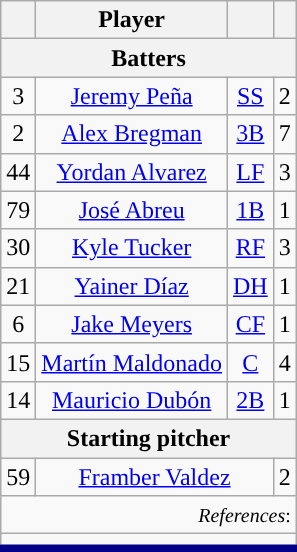<table class="wikitable" style="text-align:center">
<tr>
<th></th>
<th>Player</th>
<th></th>
<th></th>
</tr>
<tr>
<th colspan="4">Batters</th>
</tr>
<tr>
<td>3</td>
<td><a href='#'>Jeremy Peña</a></td>
<td><a href='#'>SS</a></td>
<td>2</td>
</tr>
<tr>
<td>2</td>
<td><a href='#'>Alex Bregman</a></td>
<td><a href='#'>3B</a></td>
<td>7</td>
</tr>
<tr>
<td>44</td>
<td><a href='#'>Yordan Alvarez</a></td>
<td><a href='#'>LF</a></td>
<td>3</td>
</tr>
<tr>
<td>79</td>
<td><a href='#'>José Abreu</a></td>
<td><a href='#'>1B</a></td>
<td>1</td>
</tr>
<tr>
<td>30</td>
<td><a href='#'>Kyle Tucker</a></td>
<td><a href='#'>RF</a></td>
<td>3</td>
</tr>
<tr>
<td>21</td>
<td><a href='#'>Yainer Díaz</a></td>
<td><a href='#'>DH</a></td>
<td>1</td>
</tr>
<tr>
<td>6</td>
<td><a href='#'>Jake Meyers</a></td>
<td><a href='#'>CF</a></td>
<td>1</td>
</tr>
<tr>
<td>15</td>
<td><a href='#'>Martín Maldonado</a></td>
<td><a href='#'>C</a></td>
<td>4</td>
</tr>
<tr>
<td>14</td>
<td><a href='#'>Mauricio Dubón</a></td>
<td><a href='#'>2B</a></td>
<td>1</td>
</tr>
<tr>
<th colspan="4">Starting pitcher</th>
</tr>
<tr>
<td>59</td>
<td colspan="2"><a href='#'>Framber Valdez</a></td>
<td>2</td>
</tr>
<tr>
<td style="text-align:right"; colspan="4"><small><em>References</em>:</small></td>
</tr>
<tr>
<td style="border-bottom:#020088 5px solid;" colspan="4"></td>
</tr>
</table>
